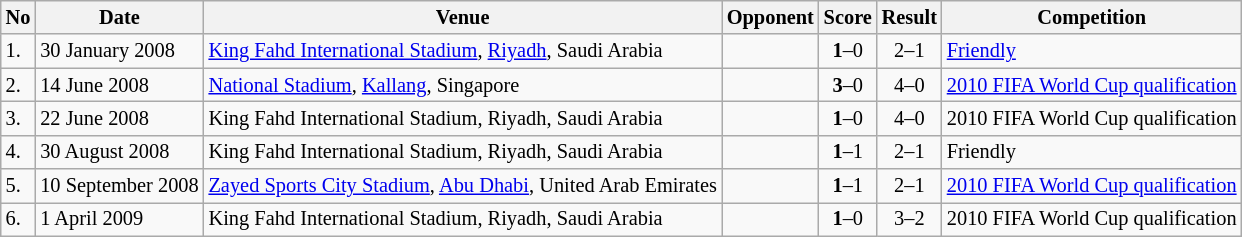<table class="wikitable" style="font-size:85%;">
<tr>
<th>No</th>
<th>Date</th>
<th>Venue</th>
<th>Opponent</th>
<th>Score</th>
<th>Result</th>
<th>Competition</th>
</tr>
<tr>
<td>1.</td>
<td>30 January 2008</td>
<td><a href='#'>King Fahd International Stadium</a>, <a href='#'>Riyadh</a>, Saudi Arabia</td>
<td></td>
<td align=center><strong>1</strong>–0</td>
<td align=center>2–1</td>
<td><a href='#'>Friendly</a></td>
</tr>
<tr>
<td>2.</td>
<td>14 June 2008</td>
<td><a href='#'>National Stadium</a>, <a href='#'>Kallang</a>, Singapore</td>
<td></td>
<td align=center><strong>3</strong>–0</td>
<td align=center>4–0</td>
<td><a href='#'>2010 FIFA World Cup qualification</a></td>
</tr>
<tr>
<td>3.</td>
<td>22 June 2008</td>
<td>King Fahd International Stadium, Riyadh, Saudi Arabia</td>
<td></td>
<td align=center><strong>1</strong>–0</td>
<td align=center>4–0</td>
<td>2010 FIFA World Cup qualification</td>
</tr>
<tr>
<td>4.</td>
<td>30 August 2008</td>
<td>King Fahd International Stadium, Riyadh, Saudi Arabia</td>
<td></td>
<td align=center><strong>1</strong>–1</td>
<td align=center>2–1</td>
<td>Friendly</td>
</tr>
<tr>
<td>5.</td>
<td>10 September 2008</td>
<td><a href='#'>Zayed Sports City Stadium</a>, <a href='#'>Abu Dhabi</a>, United Arab Emirates</td>
<td></td>
<td align=center><strong>1</strong>–1</td>
<td align=center>2–1</td>
<td><a href='#'>2010 FIFA World Cup qualification</a></td>
</tr>
<tr>
<td>6.</td>
<td>1 April 2009</td>
<td>King Fahd International Stadium, Riyadh, Saudi Arabia</td>
<td></td>
<td align=center><strong>1</strong>–0</td>
<td align=center>3–2</td>
<td>2010 FIFA World Cup qualification</td>
</tr>
</table>
